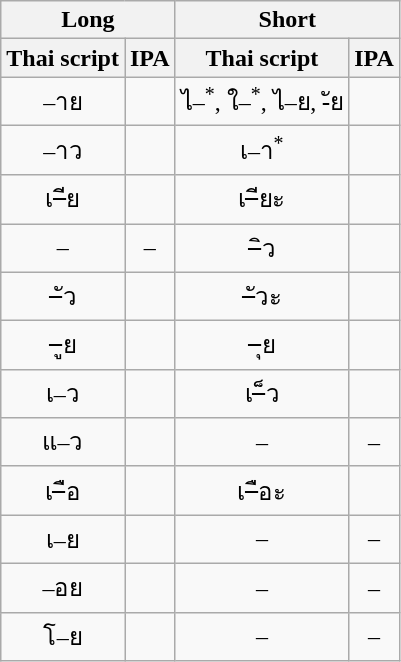<table class="wikitable" style="text-align:center">
<tr>
<th colspan="2">Long</th>
<th colspan="2">Short</th>
</tr>
<tr>
<th>Thai script</th>
<th>IPA</th>
<th>Thai script</th>
<th>IPA</th>
</tr>
<tr>
<td>–าย</td>
<td></td>
<td>ไ–<sup>*</sup>, ใ–<sup>*</sup>, ไ–ย, -ัย</td>
<td></td>
</tr>
<tr>
<td>–าว</td>
<td></td>
<td>เ–า<sup>*</sup></td>
<td></td>
</tr>
<tr>
<td>เ–ีย</td>
<td></td>
<td>เ–ียะ</td>
<td></td>
</tr>
<tr>
<td>–</td>
<td>–</td>
<td>–ิว</td>
<td></td>
</tr>
<tr>
<td>–ัว</td>
<td></td>
<td>–ัวะ</td>
<td></td>
</tr>
<tr>
<td>–ูย</td>
<td></td>
<td>–ุย</td>
<td></td>
</tr>
<tr>
<td>เ–ว</td>
<td></td>
<td>เ–็ว</td>
<td></td>
</tr>
<tr>
<td>แ–ว</td>
<td></td>
<td>–</td>
<td>–</td>
</tr>
<tr>
<td>เ–ือ</td>
<td></td>
<td>เ–ือะ</td>
<td></td>
</tr>
<tr>
<td>เ–ย</td>
<td></td>
<td>–</td>
<td>–</td>
</tr>
<tr>
<td>–อย</td>
<td></td>
<td>–</td>
<td>–</td>
</tr>
<tr>
<td>โ–ย</td>
<td></td>
<td>–</td>
<td>–</td>
</tr>
</table>
